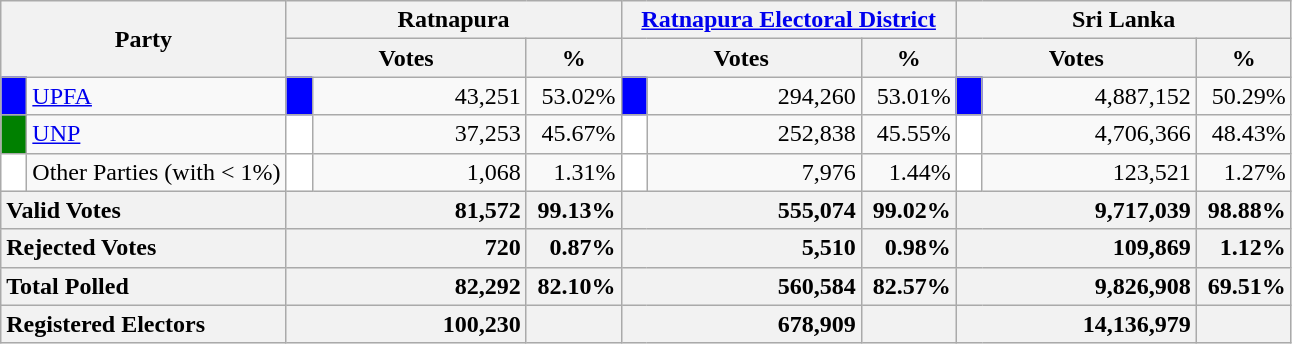<table class="wikitable">
<tr>
<th colspan="2" width="144px"rowspan="2">Party</th>
<th colspan="3" width="216px">Ratnapura</th>
<th colspan="3" width="216px"><a href='#'>Ratnapura Electoral District</a></th>
<th colspan="3" width="216px">Sri Lanka</th>
</tr>
<tr>
<th colspan="2" width="144px">Votes</th>
<th>%</th>
<th colspan="2" width="144px">Votes</th>
<th>%</th>
<th colspan="2" width="144px">Votes</th>
<th>%</th>
</tr>
<tr>
<td style="background-color:blue;" width="10px"></td>
<td style="text-align:left;"><a href='#'>UPFA</a></td>
<td style="background-color:blue;" width="10px"></td>
<td style="text-align:right;">43,251</td>
<td style="text-align:right;">53.02%</td>
<td style="background-color:blue;" width="10px"></td>
<td style="text-align:right;">294,260</td>
<td style="text-align:right;">53.01%</td>
<td style="background-color:blue;" width="10px"></td>
<td style="text-align:right;">4,887,152</td>
<td style="text-align:right;">50.29%</td>
</tr>
<tr>
<td style="background-color:green;" width="10px"></td>
<td style="text-align:left;"><a href='#'>UNP</a></td>
<td style="background-color:white;" width="10px"></td>
<td style="text-align:right;">37,253</td>
<td style="text-align:right;">45.67%</td>
<td style="background-color:white;" width="10px"></td>
<td style="text-align:right;">252,838</td>
<td style="text-align:right;">45.55%</td>
<td style="background-color:white;" width="10px"></td>
<td style="text-align:right;">4,706,366</td>
<td style="text-align:right;">48.43%</td>
</tr>
<tr>
<td style="background-color:white;" width="10px"></td>
<td style="text-align:left;">Other Parties (with < 1%)</td>
<td style="background-color:white;" width="10px"></td>
<td style="text-align:right;">1,068</td>
<td style="text-align:right;">1.31%</td>
<td style="background-color:white;" width="10px"></td>
<td style="text-align:right;">7,976</td>
<td style="text-align:right;">1.44%</td>
<td style="background-color:white;" width="10px"></td>
<td style="text-align:right;">123,521</td>
<td style="text-align:right;">1.27%</td>
</tr>
<tr>
<th colspan="2" width="144px"style="text-align:left;">Valid Votes</th>
<th style="text-align:right;"colspan="2" width="144px">81,572</th>
<th style="text-align:right;">99.13%</th>
<th style="text-align:right;"colspan="2" width="144px">555,074</th>
<th style="text-align:right;">99.02%</th>
<th style="text-align:right;"colspan="2" width="144px">9,717,039</th>
<th style="text-align:right;">98.88%</th>
</tr>
<tr>
<th colspan="2" width="144px"style="text-align:left;">Rejected Votes</th>
<th style="text-align:right;"colspan="2" width="144px">720</th>
<th style="text-align:right;">0.87%</th>
<th style="text-align:right;"colspan="2" width="144px">5,510</th>
<th style="text-align:right;">0.98%</th>
<th style="text-align:right;"colspan="2" width="144px">109,869</th>
<th style="text-align:right;">1.12%</th>
</tr>
<tr>
<th colspan="2" width="144px"style="text-align:left;">Total Polled</th>
<th style="text-align:right;"colspan="2" width="144px">82,292</th>
<th style="text-align:right;">82.10%</th>
<th style="text-align:right;"colspan="2" width="144px">560,584</th>
<th style="text-align:right;">82.57%</th>
<th style="text-align:right;"colspan="2" width="144px">9,826,908</th>
<th style="text-align:right;">69.51%</th>
</tr>
<tr>
<th colspan="2" width="144px"style="text-align:left;">Registered Electors</th>
<th style="text-align:right;"colspan="2" width="144px">100,230</th>
<th></th>
<th style="text-align:right;"colspan="2" width="144px">678,909</th>
<th></th>
<th style="text-align:right;"colspan="2" width="144px">14,136,979</th>
<th></th>
</tr>
</table>
